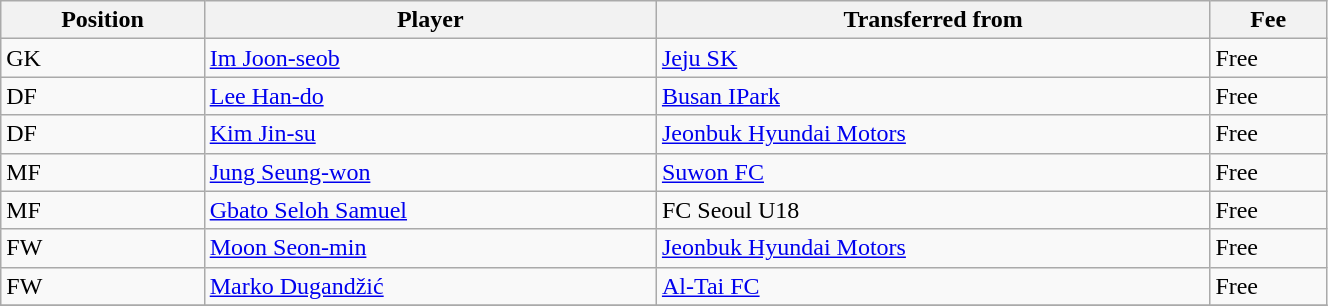<table class="wikitable sortable" style="width:70%; text-align:center; font-size:100%; text-align:left;">
<tr>
<th>Position</th>
<th>Player</th>
<th>Transferred from</th>
<th>Fee</th>
</tr>
<tr>
<td>GK</td>
<td> <a href='#'>Im Joon-seob</a></td>
<td> <a href='#'>Jeju SK</a></td>
<td>Free</td>
</tr>
<tr>
<td>DF</td>
<td> <a href='#'>Lee Han-do</a></td>
<td> <a href='#'>Busan IPark</a></td>
<td>Free </td>
</tr>
<tr>
<td>DF</td>
<td> <a href='#'>Kim Jin-su</a></td>
<td> <a href='#'>Jeonbuk Hyundai Motors</a></td>
<td>Free </td>
</tr>
<tr>
<td>MF</td>
<td> <a href='#'>Jung Seung-won</a></td>
<td> <a href='#'>Suwon FC</a></td>
<td>Free </td>
</tr>
<tr>
<td>MF</td>
<td> <a href='#'>Gbato Seloh Samuel</a></td>
<td> FC Seoul U18</td>
<td>Free </td>
</tr>
<tr>
<td>FW</td>
<td> <a href='#'>Moon Seon-min</a></td>
<td> <a href='#'>Jeonbuk Hyundai Motors</a></td>
<td>Free </td>
</tr>
<tr>
<td>FW</td>
<td> <a href='#'>Marko Dugandžić</a></td>
<td> <a href='#'>Al-Tai FC</a></td>
<td>Free  </td>
</tr>
<tr>
</tr>
</table>
